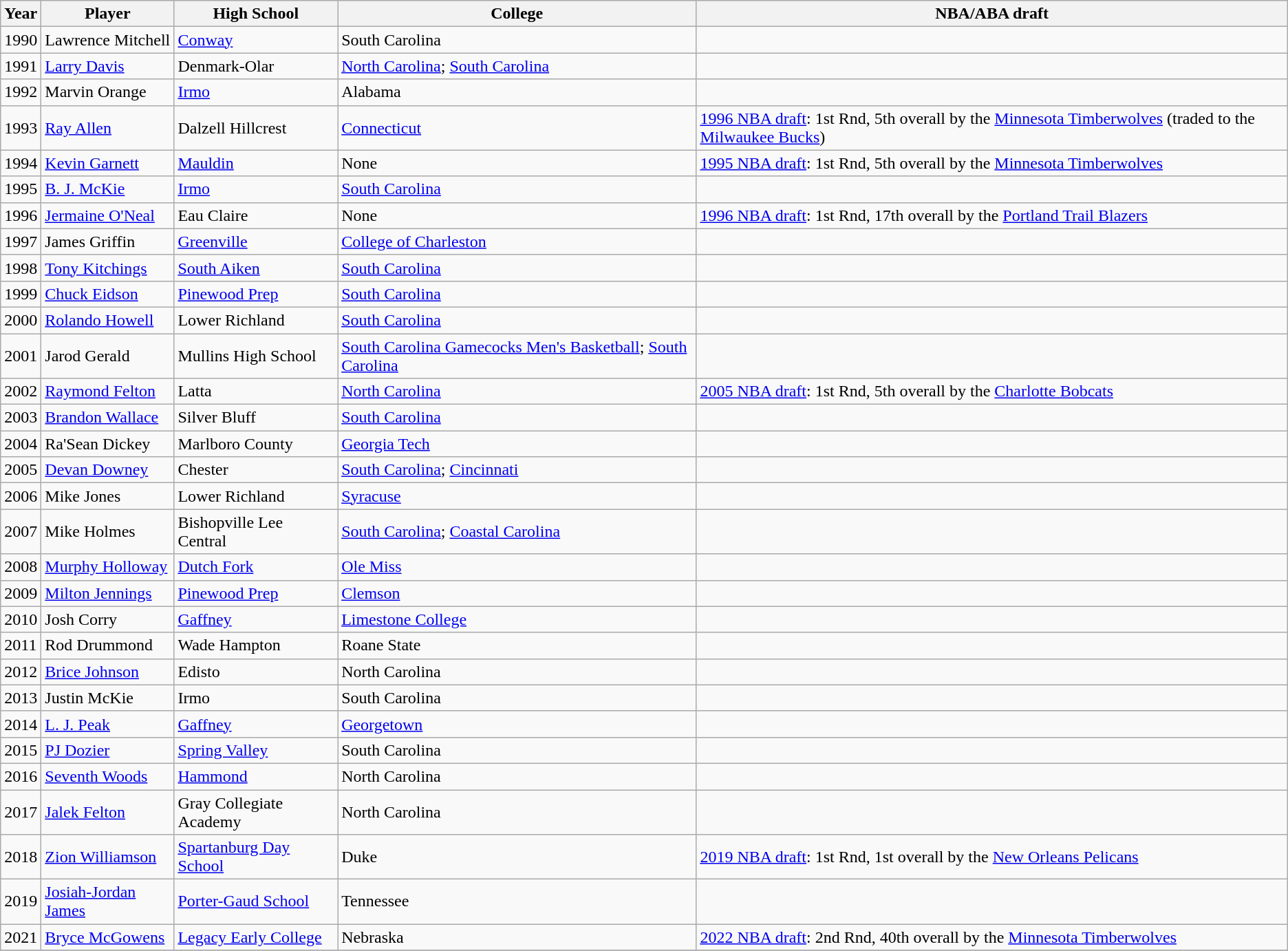<table class="wikitable sortable">
<tr>
<th>Year</th>
<th>Player</th>
<th>High School</th>
<th>College</th>
<th>NBA/ABA draft</th>
</tr>
<tr>
<td>1990</td>
<td>Lawrence Mitchell</td>
<td><a href='#'>Conway</a></td>
<td>South Carolina</td>
<td></td>
</tr>
<tr>
<td>1991</td>
<td><a href='#'>Larry Davis</a></td>
<td>Denmark-Olar</td>
<td><a href='#'>North Carolina</a>; <a href='#'>South Carolina</a></td>
<td></td>
</tr>
<tr>
<td>1992</td>
<td>Marvin Orange</td>
<td><a href='#'>Irmo</a></td>
<td>Alabama</td>
<td></td>
</tr>
<tr>
<td>1993</td>
<td><a href='#'>Ray Allen</a></td>
<td>Dalzell Hillcrest</td>
<td><a href='#'>Connecticut</a></td>
<td><a href='#'>1996 NBA draft</a>: 1st Rnd, 5th overall by the <a href='#'>Minnesota Timberwolves</a> (traded to the <a href='#'>Milwaukee Bucks</a>)</td>
</tr>
<tr>
<td>1994</td>
<td><a href='#'>Kevin Garnett</a></td>
<td><a href='#'>Mauldin</a></td>
<td>None</td>
<td><a href='#'>1995 NBA draft</a>: 1st Rnd, 5th overall by the <a href='#'>Minnesota Timberwolves</a></td>
</tr>
<tr>
<td>1995</td>
<td><a href='#'>B. J. McKie</a></td>
<td><a href='#'>Irmo</a></td>
<td><a href='#'>South Carolina</a></td>
<td></td>
</tr>
<tr>
<td>1996</td>
<td><a href='#'>Jermaine O'Neal</a></td>
<td>Eau Claire</td>
<td>None</td>
<td><a href='#'>1996 NBA draft</a>: 1st Rnd, 17th overall by the <a href='#'>Portland Trail Blazers</a></td>
</tr>
<tr>
<td>1997</td>
<td>James Griffin</td>
<td><a href='#'>Greenville</a></td>
<td><a href='#'>College of Charleston</a></td>
<td></td>
</tr>
<tr>
<td>1998</td>
<td><a href='#'>Tony Kitchings</a></td>
<td><a href='#'>South Aiken</a></td>
<td><a href='#'>South Carolina</a></td>
<td></td>
</tr>
<tr>
<td>1999</td>
<td><a href='#'>Chuck Eidson</a></td>
<td><a href='#'>Pinewood Prep</a></td>
<td><a href='#'>South Carolina</a></td>
<td></td>
</tr>
<tr>
<td>2000</td>
<td><a href='#'>Rolando Howell</a></td>
<td>Lower Richland</td>
<td><a href='#'>South Carolina</a></td>
<td></td>
</tr>
<tr>
<td>2001</td>
<td>Jarod Gerald</td>
<td>Mullins High School</td>
<td><a href='#'>South Carolina Gamecocks Men's Basketball</a>; <a href='#'>South Carolina</a></td>
</tr>
<tr>
<td>2002</td>
<td><a href='#'>Raymond Felton</a></td>
<td>Latta</td>
<td><a href='#'>North Carolina</a></td>
<td><a href='#'>2005 NBA draft</a>: 1st Rnd, 5th overall by the <a href='#'>Charlotte Bobcats</a></td>
</tr>
<tr>
<td>2003</td>
<td><a href='#'>Brandon Wallace</a></td>
<td>Silver Bluff</td>
<td><a href='#'>South Carolina</a></td>
<td></td>
</tr>
<tr>
<td>2004</td>
<td>Ra'Sean Dickey</td>
<td>Marlboro County</td>
<td><a href='#'>Georgia Tech</a></td>
<td></td>
</tr>
<tr>
<td>2005</td>
<td><a href='#'>Devan Downey</a></td>
<td>Chester</td>
<td><a href='#'>South Carolina</a>; <a href='#'>Cincinnati</a></td>
<td></td>
</tr>
<tr>
<td>2006</td>
<td>Mike Jones</td>
<td>Lower Richland</td>
<td><a href='#'>Syracuse</a></td>
<td></td>
</tr>
<tr>
<td>2007</td>
<td>Mike Holmes</td>
<td>Bishopville Lee Central</td>
<td><a href='#'>South Carolina</a>; <a href='#'>Coastal Carolina</a></td>
<td></td>
</tr>
<tr>
<td>2008</td>
<td><a href='#'>Murphy Holloway</a></td>
<td><a href='#'>Dutch Fork</a></td>
<td><a href='#'>Ole Miss</a></td>
<td></td>
</tr>
<tr>
<td>2009</td>
<td><a href='#'>Milton Jennings</a></td>
<td><a href='#'>Pinewood Prep</a></td>
<td><a href='#'>Clemson</a></td>
<td></td>
</tr>
<tr>
<td>2010</td>
<td>Josh Corry</td>
<td><a href='#'>Gaffney</a></td>
<td><a href='#'>Limestone College</a></td>
<td></td>
</tr>
<tr>
<td>2011</td>
<td>Rod Drummond</td>
<td>Wade Hampton</td>
<td>Roane State</td>
<td></td>
</tr>
<tr>
<td>2012</td>
<td><a href='#'>Brice Johnson</a></td>
<td>Edisto</td>
<td>North Carolina</td>
<td></td>
</tr>
<tr>
<td>2013</td>
<td>Justin McKie</td>
<td>Irmo</td>
<td>South Carolina</td>
<td></td>
</tr>
<tr>
<td>2014</td>
<td><a href='#'>L. J. Peak</a></td>
<td><a href='#'>Gaffney</a></td>
<td><a href='#'>Georgetown</a></td>
<td></td>
</tr>
<tr>
<td>2015</td>
<td><a href='#'>PJ Dozier</a></td>
<td><a href='#'>Spring Valley</a></td>
<td>South Carolina</td>
<td></td>
</tr>
<tr>
<td>2016</td>
<td><a href='#'>Seventh Woods</a></td>
<td><a href='#'>Hammond</a></td>
<td>North Carolina</td>
<td></td>
</tr>
<tr>
<td>2017</td>
<td><a href='#'>Jalek Felton</a></td>
<td>Gray Collegiate Academy</td>
<td>North Carolina</td>
<td></td>
</tr>
<tr>
<td>2018</td>
<td><a href='#'>Zion Williamson</a></td>
<td><a href='#'>Spartanburg Day School</a></td>
<td>Duke</td>
<td><a href='#'>2019 NBA draft</a>: 1st Rnd, 1st overall by the <a href='#'>New Orleans Pelicans</a></td>
</tr>
<tr>
<td>2019</td>
<td><a href='#'>Josiah-Jordan James</a></td>
<td><a href='#'>Porter-Gaud School</a></td>
<td>Tennessee</td>
<td></td>
</tr>
<tr>
<td>2021</td>
<td><a href='#'>Bryce McGowens</a></td>
<td><a href='#'>Legacy Early College</a></td>
<td>Nebraska</td>
<td><a href='#'>2022 NBA draft</a>: 2nd Rnd, 40th overall by the <a href='#'>Minnesota Timberwolves</a></td>
</tr>
<tr>
</tr>
</table>
